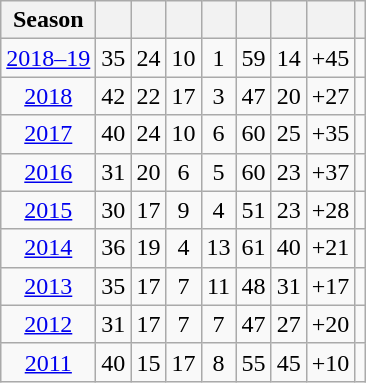<table class="wikitable" style="text-align:center;">
<tr>
<th>Season</th>
<th></th>
<th></th>
<th></th>
<th></th>
<th></th>
<th></th>
<th></th>
<th></th>
</tr>
<tr>
<td><a href='#'>2018–19</a></td>
<td>35</td>
<td>24</td>
<td>10</td>
<td>1</td>
<td>59</td>
<td>14</td>
<td>+45</td>
<td></td>
</tr>
<tr>
<td><a href='#'>2018</a></td>
<td>42</td>
<td>22</td>
<td>17</td>
<td>3</td>
<td>47</td>
<td>20</td>
<td>+27</td>
<td></td>
</tr>
<tr>
<td><a href='#'>2017</a></td>
<td>40</td>
<td>24</td>
<td>10</td>
<td>6</td>
<td>60</td>
<td>25</td>
<td>+35</td>
<td></td>
</tr>
<tr>
<td><a href='#'>2016</a></td>
<td>31</td>
<td>20</td>
<td>6</td>
<td>5</td>
<td>60</td>
<td>23</td>
<td>+37</td>
<td></td>
</tr>
<tr>
<td><a href='#'>2015</a></td>
<td>30</td>
<td>17</td>
<td>9</td>
<td>4</td>
<td>51</td>
<td>23</td>
<td>+28</td>
<td></td>
</tr>
<tr>
<td><a href='#'>2014</a></td>
<td>36</td>
<td>19</td>
<td>4</td>
<td>13</td>
<td>61</td>
<td>40</td>
<td>+21</td>
<td></td>
</tr>
<tr>
<td><a href='#'>2013</a></td>
<td>35</td>
<td>17</td>
<td>7</td>
<td>11</td>
<td>48</td>
<td>31</td>
<td>+17</td>
<td></td>
</tr>
<tr>
<td><a href='#'>2012</a></td>
<td>31</td>
<td>17</td>
<td>7</td>
<td>7</td>
<td>47</td>
<td>27</td>
<td>+20</td>
<td></td>
</tr>
<tr>
<td><a href='#'>2011</a></td>
<td>40</td>
<td>15</td>
<td>17</td>
<td>8</td>
<td>55</td>
<td>45</td>
<td>+10</td>
<td></td>
</tr>
</table>
